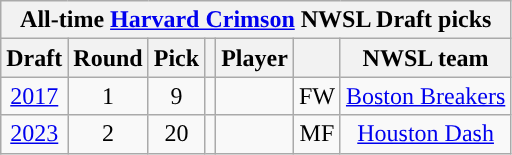<table class="wikitable sortable" style="text-align: center;">
<tr>
<th colspan="7" style="background:#">All-time <a href='#'><span>Harvard Crimson</span></a> NWSL Draft picks</th>
</tr>
<tr>
<th scope="col">Draft</th>
<th scope="col">Round</th>
<th scope="col">Pick</th>
<th scope="col"></th>
<th scope="col">Player</th>
<th scope="col"></th>
<th scope="col">NWSL team</th>
</tr>
<tr>
<td><a href='#'>2017</a></td>
<td>1</td>
<td>9</td>
<td></td>
<td></td>
<td>FW</td>
<td><a href='#'>Boston Breakers</a></td>
</tr>
<tr>
<td><a href='#'>2023</a></td>
<td>2</td>
<td>20</td>
<td></td>
<td></td>
<td>MF</td>
<td><a href='#'>Houston Dash</a></td>
</tr>
</table>
